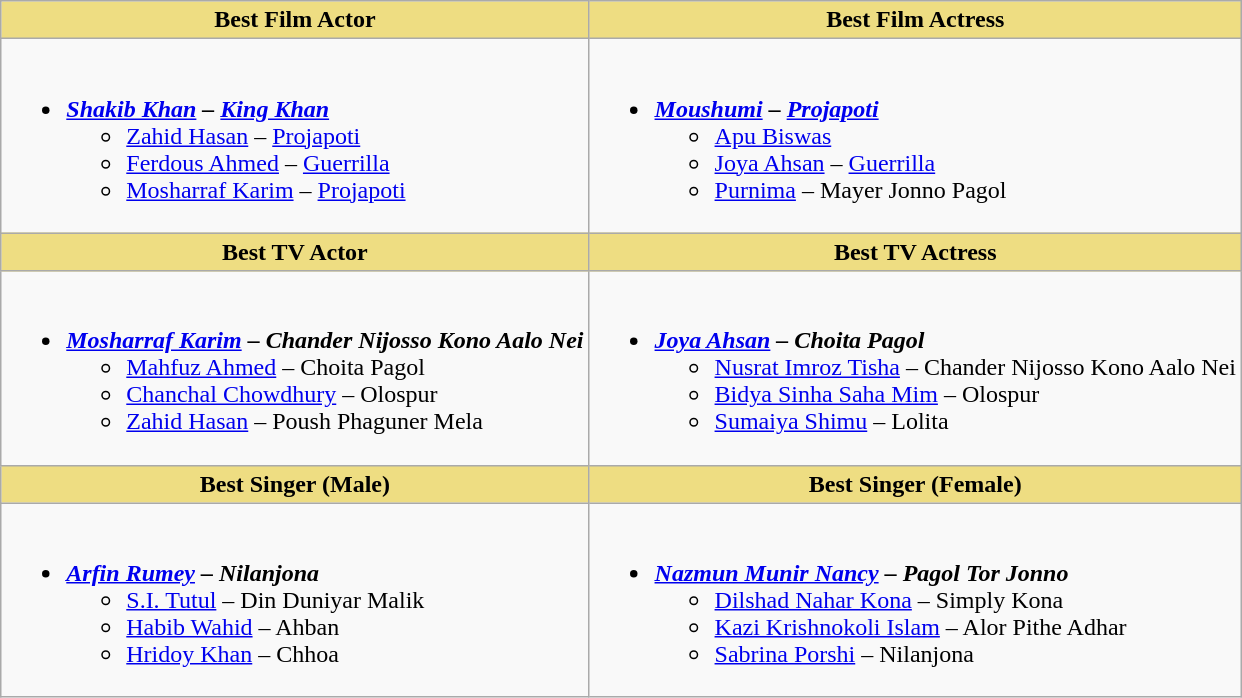<table class="wikitable">
<tr>
<th style="background:#EEDD82;">Best Film Actor</th>
<th style="background:#EEDD82;">Best Film Actress</th>
</tr>
<tr>
<td valign="top"><br><ul><li><strong><em><a href='#'>Shakib Khan</a> – <a href='#'>King Khan</a></em></strong><ul><li><a href='#'>Zahid Hasan</a> – <a href='#'>Projapoti</a></li><li><a href='#'>Ferdous Ahmed</a> – <a href='#'>Guerrilla</a></li><li><a href='#'>Mosharraf Karim</a> – <a href='#'>Projapoti</a></li></ul></li></ul></td>
<td valign="top"><br><ul><li><strong><em><a href='#'>Moushumi</a> – <a href='#'>Projapoti</a></em></strong><ul><li><a href='#'>Apu Biswas</a></li><li><a href='#'>Joya Ahsan</a> –  <a href='#'>Guerrilla</a></li><li><a href='#'>Purnima</a> – Mayer Jonno Pagol</li></ul></li></ul></td>
</tr>
<tr>
<th style="background:#EEDD82;">Best TV Actor</th>
<th style="background:#EEDD82;">Best TV Actress</th>
</tr>
<tr>
<td><br><ul><li><strong><em><a href='#'>Mosharraf Karim</a> – Chander Nijosso Kono Aalo Nei</em></strong><ul><li><a href='#'>Mahfuz Ahmed</a> – Choita Pagol</li><li><a href='#'>Chanchal Chowdhury</a> – Olospur</li><li><a href='#'>Zahid Hasan</a> – Poush Phaguner Mela</li></ul></li></ul></td>
<td><br><ul><li><strong><em><a href='#'>Joya Ahsan</a> –  Choita Pagol</em></strong><ul><li><a href='#'>Nusrat Imroz Tisha</a> – Chander Nijosso Kono Aalo Nei</li><li><a href='#'>Bidya Sinha Saha Mim</a> – Olospur</li><li><a href='#'>Sumaiya Shimu</a> – Lolita</li></ul></li></ul></td>
</tr>
<tr>
<th style="background:#EEDD82;">Best Singer (Male)</th>
<th style="background:#EEDD82;">Best Singer (Female)</th>
</tr>
<tr>
<td><br><ul><li><strong><em><a href='#'>Arfin Rumey</a> – Nilanjona</em></strong><ul><li><a href='#'>S.I. Tutul</a> – Din Duniyar Malik</li><li><a href='#'>Habib Wahid</a> – Ahban</li><li><a href='#'>Hridoy Khan</a> – Chhoa</li></ul></li></ul></td>
<td><br><ul><li><strong><em><a href='#'>Nazmun Munir Nancy</a> – Pagol Tor Jonno</em></strong><ul><li><a href='#'>Dilshad Nahar Kona</a> – Simply Kona</li><li><a href='#'>Kazi Krishnokoli Islam</a> – Alor Pithe Adhar</li><li><a href='#'>Sabrina Porshi</a> – Nilanjona</li></ul></li></ul></td>
</tr>
</table>
